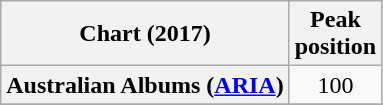<table class="wikitable sortable plainrowheaders" style="text-align:center">
<tr>
<th scope="col">Chart (2017)</th>
<th scope="col">Peak<br> position</th>
</tr>
<tr>
<th scope="row">Australian Albums (<a href='#'>ARIA</a>)</th>
<td>100</td>
</tr>
<tr>
</tr>
<tr>
</tr>
<tr>
</tr>
<tr>
</tr>
<tr>
</tr>
<tr>
</tr>
<tr>
</tr>
<tr>
</tr>
<tr>
</tr>
</table>
